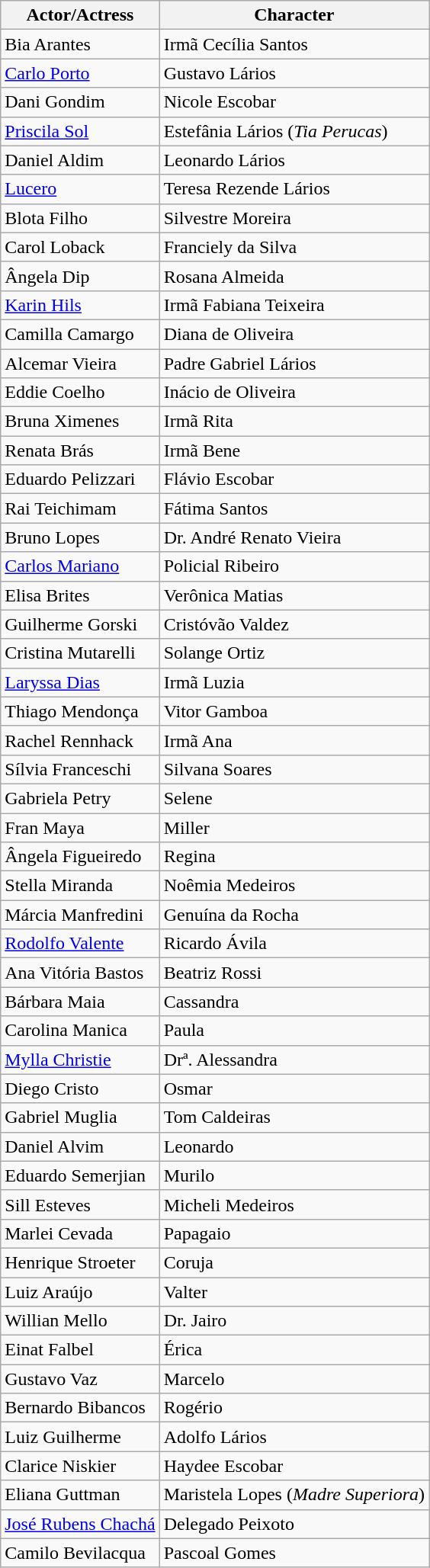<table class="wikitable sortable">
<tr>
<th>Actor/Actress</th>
<th>Character</th>
</tr>
<tr>
<td>Bia Arantes</td>
<td>Irmã Cecília Santos</td>
</tr>
<tr>
<td><a href='#'>Carlo Porto</a></td>
<td>Gustavo Lários</td>
</tr>
<tr>
<td>Dani Gondim</td>
<td>Nicole Escobar</td>
</tr>
<tr>
<td><a href='#'>Priscila Sol</a></td>
<td>Estefânia Lários (<em>Tia Perucas</em>)</td>
</tr>
<tr>
<td>Daniel Aldim</td>
<td>Leonardo Lários</td>
</tr>
<tr>
<td><a href='#'>Lucero</a></td>
<td>Teresa Rezende Lários</td>
</tr>
<tr>
<td>Blota Filho</td>
<td>Silvestre Moreira</td>
</tr>
<tr>
<td>Carol Loback</td>
<td>Franciely da Silva</td>
</tr>
<tr>
<td>Ângela Dip</td>
<td>Rosana Almeida</td>
</tr>
<tr>
<td><a href='#'>Karin Hils</a></td>
<td>Irmã Fabiana Teixeira</td>
</tr>
<tr>
<td>Camilla Camargo</td>
<td>Diana de Oliveira</td>
</tr>
<tr>
<td>Alcemar Vieira</td>
<td>Padre Gabriel Lários</td>
</tr>
<tr>
<td>Eddie Coelho</td>
<td>Inácio de Oliveira</td>
</tr>
<tr>
<td>Bruna Ximenes</td>
<td>Irmã Rita</td>
</tr>
<tr>
<td>Renata Brás</td>
<td>Irmã Bene</td>
</tr>
<tr>
<td>Eduardo Pelizzari</td>
<td>Flávio Escobar</td>
</tr>
<tr>
<td>Rai Teichimam</td>
<td>Fátima Santos</td>
</tr>
<tr>
<td>Bruno Lopes</td>
<td>Dr. André Renato Vieira</td>
</tr>
<tr>
<td><a href='#'>Carlos Mariano</a></td>
<td>Policial Ribeiro</td>
</tr>
<tr>
<td>Elisa Brites</td>
<td>Verônica Matias</td>
</tr>
<tr>
<td>Guilherme Gorski</td>
<td>Cristóvão Valdez</td>
</tr>
<tr>
<td>Cristina Mutarelli</td>
<td>Solange Ortiz</td>
</tr>
<tr>
<td><a href='#'>Laryssa Dias</a></td>
<td>Irmã Luzia</td>
</tr>
<tr>
<td>Thiago Mendonça</td>
<td>Vitor Gamboa</td>
</tr>
<tr>
<td>Rachel Rennhack</td>
<td>Irmã Ana</td>
</tr>
<tr>
<td>Sílvia Franceschi</td>
<td>Silvana Soares</td>
</tr>
<tr>
<td>Gabriela Petry</td>
<td>Selene</td>
</tr>
<tr>
<td>Fran Maya</td>
<td>Miller</td>
</tr>
<tr>
<td>Ângela Figueiredo</td>
<td>Regina</td>
</tr>
<tr>
<td>Stella Miranda</td>
<td>Noêmia Medeiros</td>
</tr>
<tr>
<td>Márcia Manfredini</td>
<td>Genuína da Rocha</td>
</tr>
<tr>
<td><a href='#'>Rodolfo Valente</a></td>
<td>Ricardo Ávila</td>
</tr>
<tr>
<td>Ana Vitória Bastos</td>
<td>Beatriz Rossi</td>
</tr>
<tr>
<td>Bárbara Maia</td>
<td>Cassandra</td>
</tr>
<tr>
<td>Carolina Manica</td>
<td>Paula</td>
</tr>
<tr>
<td><a href='#'>Mylla Christie</a></td>
<td>Drª. Alessandra</td>
</tr>
<tr>
<td>Diego Cristo</td>
<td>Osmar</td>
</tr>
<tr>
<td>Gabriel Muglia</td>
<td>Tom Caldeiras</td>
</tr>
<tr>
<td>Daniel Alvim</td>
<td>Leonardo</td>
</tr>
<tr>
<td>Eduardo Semerjian</td>
<td>Murilo</td>
</tr>
<tr>
<td>Sill Esteves</td>
<td>Micheli Medeiros</td>
</tr>
<tr>
<td>Marlei Cevada</td>
<td>Papagaio</td>
</tr>
<tr>
<td>Henrique Stroeter</td>
<td>Coruja</td>
</tr>
<tr>
<td>Luiz Araújo</td>
<td>Valter</td>
</tr>
<tr>
<td>Willian Mello</td>
<td>Dr. Jairo</td>
</tr>
<tr>
<td>Einat Falbel</td>
<td>Érica</td>
</tr>
<tr>
<td>Gustavo Vaz</td>
<td>Marcelo</td>
</tr>
<tr>
<td>Bernardo Bibancos</td>
<td>Rogério</td>
</tr>
<tr>
<td>Luiz Guilherme</td>
<td>Adolfo Lários</td>
</tr>
<tr>
<td>Clarice Niskier</td>
<td>Haydee Escobar</td>
</tr>
<tr>
<td>Eliana Guttman</td>
<td>Maristela Lopes (<em>Madre Superiora</em>)</td>
</tr>
<tr>
<td><a href='#'>José Rubens Chachá</a></td>
<td>Delegado Peixoto</td>
</tr>
<tr>
<td>Camilo Bevilacqua</td>
<td>Pascoal Gomes</td>
</tr>
</table>
